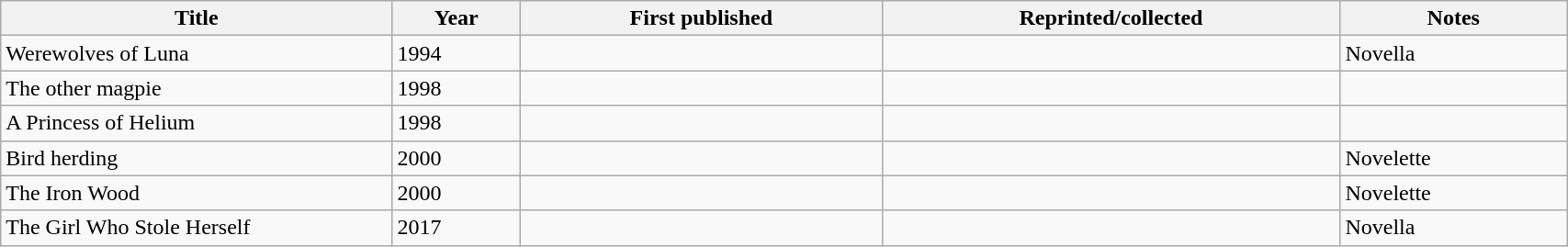<table class='wikitable sortable' width='90%'>
<tr>
<th width=25%>Title</th>
<th>Year</th>
<th>First published</th>
<th>Reprinted/collected</th>
<th>Notes</th>
</tr>
<tr>
<td>Werewolves of Luna</td>
<td>1994</td>
<td></td>
<td></td>
<td>Novella</td>
</tr>
<tr>
<td data-sort-value="other magpie">The other magpie</td>
<td>1998</td>
<td></td>
<td></td>
</tr>
<tr>
<td>A Princess of Helium</td>
<td>1998</td>
<td></td>
<td></td>
<td></td>
</tr>
<tr>
<td>Bird herding</td>
<td>2000</td>
<td></td>
<td></td>
<td>Novelette</td>
</tr>
<tr>
<td>The Iron Wood</td>
<td>2000</td>
<td></td>
<td></td>
<td>Novelette</td>
</tr>
<tr>
<td>The Girl Who Stole Herself</td>
<td>2017</td>
<td></td>
<td></td>
<td>Novella</td>
</tr>
</table>
